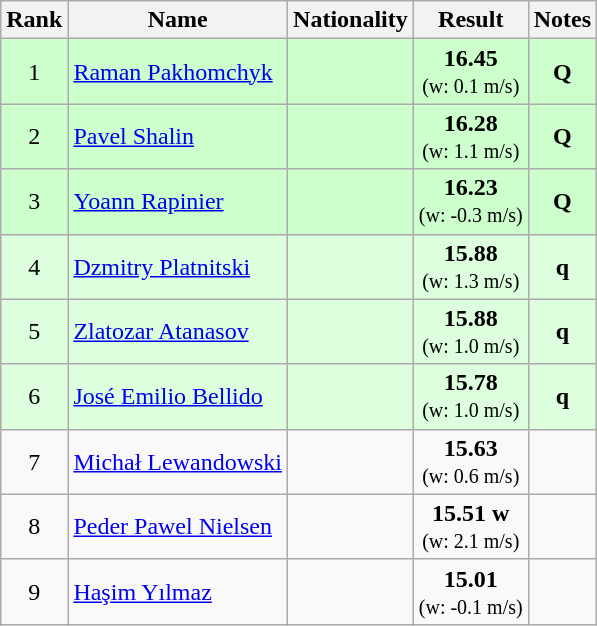<table class="wikitable sortable" style="text-align:center">
<tr>
<th>Rank</th>
<th>Name</th>
<th>Nationality</th>
<th>Result</th>
<th>Notes</th>
</tr>
<tr bgcolor=ccffcc>
<td>1</td>
<td align=left><a href='#'>Raman Pakhomchyk</a></td>
<td align=left></td>
<td><strong>16.45</strong><br><small>(w: 0.1 m/s)</small></td>
<td><strong>Q</strong></td>
</tr>
<tr bgcolor=ccffcc>
<td>2</td>
<td align=left><a href='#'>Pavel Shalin</a></td>
<td align=left></td>
<td><strong>16.28</strong><br><small>(w: 1.1 m/s)</small></td>
<td><strong>Q</strong></td>
</tr>
<tr bgcolor=ccffcc>
<td>3</td>
<td align=left><a href='#'>Yoann Rapinier</a></td>
<td align=left></td>
<td><strong>16.23</strong><br><small>(w: -0.3 m/s)</small></td>
<td><strong>Q</strong></td>
</tr>
<tr bgcolor=ddffdd>
<td>4</td>
<td align=left><a href='#'>Dzmitry Platnitski</a></td>
<td align=left></td>
<td><strong>15.88</strong><br><small>(w: 1.3 m/s)</small></td>
<td><strong>q</strong></td>
</tr>
<tr bgcolor=ddffdd>
<td>5</td>
<td align=left><a href='#'>Zlatozar Atanasov</a></td>
<td align=left></td>
<td><strong>15.88</strong><br><small>(w: 1.0 m/s)</small></td>
<td><strong>q</strong></td>
</tr>
<tr bgcolor=ddffdd>
<td>6</td>
<td align=left><a href='#'>José Emilio Bellido</a></td>
<td align=left></td>
<td><strong>15.78</strong><br><small>(w: 1.0 m/s)</small></td>
<td><strong>q</strong></td>
</tr>
<tr>
<td>7</td>
<td align=left><a href='#'>Michał Lewandowski</a></td>
<td align=left></td>
<td><strong>15.63</strong><br><small>(w: 0.6 m/s)</small></td>
<td></td>
</tr>
<tr>
<td>8</td>
<td align=left><a href='#'>Peder Pawel Nielsen</a></td>
<td align=left></td>
<td><strong>15.51</strong> <strong>w</strong><br><small>(w: 2.1 m/s)</small></td>
<td></td>
</tr>
<tr>
<td>9</td>
<td align=left><a href='#'>Haşim Yılmaz</a></td>
<td align=left></td>
<td><strong>15.01</strong><br><small>(w: -0.1 m/s)</small></td>
<td></td>
</tr>
</table>
